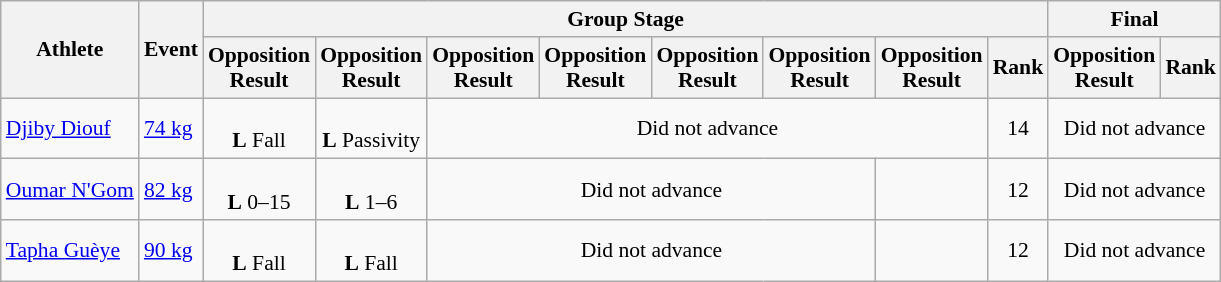<table class=wikitable style="font-size:90%">
<tr>
<th rowspan="2">Athlete</th>
<th rowspan="2">Event</th>
<th colspan="8">Group Stage</th>
<th colspan=2>Final</th>
</tr>
<tr>
<th>Opposition<br>Result</th>
<th>Opposition<br>Result</th>
<th>Opposition<br>Result</th>
<th>Opposition<br>Result</th>
<th>Opposition<br>Result</th>
<th>Opposition<br>Result</th>
<th>Opposition<br>Result</th>
<th>Rank</th>
<th>Opposition<br>Result</th>
<th>Rank</th>
</tr>
<tr align=center>
<td align=left><a href='#'>Djiby Diouf</a></td>
<td align=left><a href='#'>74 kg</a></td>
<td><br><strong>L</strong> Fall</td>
<td><br><strong>L</strong> Passivity</td>
<td colspan=5>Did not advance</td>
<td>14</td>
<td colspan=2>Did not advance</td>
</tr>
<tr align=center>
<td align=left><a href='#'>Oumar N'Gom</a></td>
<td align=left><a href='#'>82 kg</a></td>
<td><br><strong>L</strong> 0–15</td>
<td><br><strong>L</strong> 1–6</td>
<td colspan=4>Did not advance</td>
<td></td>
<td>12</td>
<td colspan=2>Did not advance</td>
</tr>
<tr align=center>
<td align=left><a href='#'>Tapha Guèye</a></td>
<td align=left><a href='#'>90 kg</a></td>
<td><br><strong>L</strong> Fall</td>
<td><br><strong>L</strong> Fall</td>
<td colspan=4>Did not advance</td>
<td></td>
<td>12</td>
<td colspan=2>Did not advance</td>
</tr>
</table>
